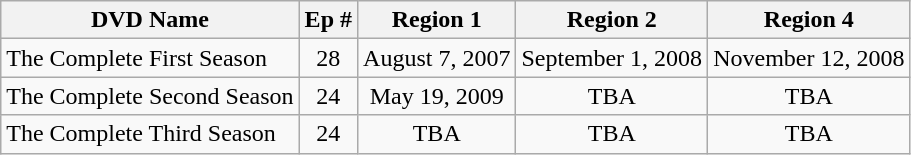<table class="wikitable">
<tr>
<th>DVD Name</th>
<th>Ep #</th>
<th>Region 1</th>
<th>Region 2</th>
<th>Region 4</th>
</tr>
<tr>
<td>The Complete First Season</td>
<td align="center">28</td>
<td align="center">August 7, 2007</td>
<td align="center">September 1, 2008</td>
<td align="center">November 12, 2008</td>
</tr>
<tr>
<td>The Complete Second Season</td>
<td align="center">24</td>
<td align="center">May 19, 2009</td>
<td align="center">TBA</td>
<td align="center">TBA</td>
</tr>
<tr>
<td>The Complete Third Season</td>
<td align="center">24</td>
<td align="center">TBA</td>
<td align="center">TBA</td>
<td align="center">TBA</td>
</tr>
</table>
